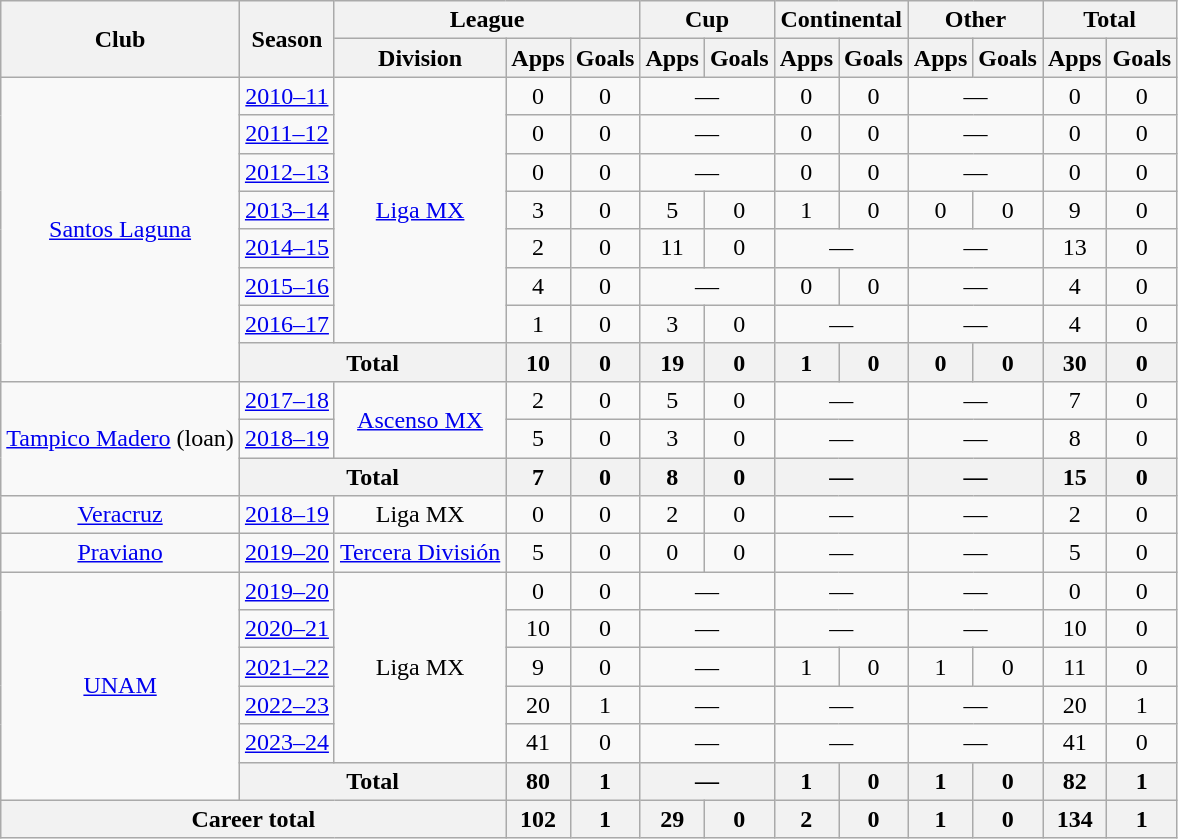<table class="wikitable" style="text-align:center">
<tr>
<th rowspan="2">Club</th>
<th rowspan="2">Season</th>
<th colspan="3">League</th>
<th colspan="2">Cup</th>
<th colspan="2">Continental</th>
<th colspan="2">Other</th>
<th colspan="2">Total</th>
</tr>
<tr>
<th>Division</th>
<th>Apps</th>
<th>Goals</th>
<th>Apps</th>
<th>Goals</th>
<th>Apps</th>
<th>Goals</th>
<th>Apps</th>
<th>Goals</th>
<th>Apps</th>
<th>Goals</th>
</tr>
<tr>
<td rowspan="8"><a href='#'>Santos Laguna</a></td>
<td><a href='#'>2010–11</a></td>
<td rowspan="7"><a href='#'>Liga MX</a></td>
<td>0</td>
<td>0</td>
<td colspan="2">—</td>
<td>0</td>
<td>0</td>
<td colspan="2">—</td>
<td>0</td>
<td>0</td>
</tr>
<tr>
<td><a href='#'>2011–12</a></td>
<td>0</td>
<td>0</td>
<td colspan="2">—</td>
<td>0</td>
<td>0</td>
<td colspan="2">—</td>
<td>0</td>
<td>0</td>
</tr>
<tr>
<td><a href='#'>2012–13</a></td>
<td>0</td>
<td>0</td>
<td colspan="2">—</td>
<td>0</td>
<td>0</td>
<td colspan="2">—</td>
<td>0</td>
<td>0</td>
</tr>
<tr>
<td><a href='#'>2013–14</a></td>
<td>3</td>
<td>0</td>
<td>5</td>
<td>0</td>
<td>1</td>
<td>0</td>
<td>0</td>
<td>0</td>
<td>9</td>
<td>0</td>
</tr>
<tr>
<td><a href='#'>2014–15</a></td>
<td>2</td>
<td>0</td>
<td>11</td>
<td>0</td>
<td colspan="2">—</td>
<td colspan="2">—</td>
<td>13</td>
<td>0</td>
</tr>
<tr>
<td><a href='#'>2015–16</a></td>
<td>4</td>
<td>0</td>
<td colspan="2">—</td>
<td>0</td>
<td>0</td>
<td colspan="2">—</td>
<td>4</td>
<td>0</td>
</tr>
<tr>
<td><a href='#'>2016–17</a></td>
<td>1</td>
<td>0</td>
<td>3</td>
<td>0</td>
<td colspan="2">—</td>
<td colspan="2">—</td>
<td>4</td>
<td>0</td>
</tr>
<tr>
<th colspan="2">Total</th>
<th>10</th>
<th>0</th>
<th>19</th>
<th>0</th>
<th>1</th>
<th>0</th>
<th>0</th>
<th>0</th>
<th>30</th>
<th>0</th>
</tr>
<tr>
<td rowspan="3"><a href='#'>Tampico Madero</a> (loan)</td>
<td><a href='#'>2017–18</a></td>
<td rowspan="2"><a href='#'>Ascenso MX</a></td>
<td>2</td>
<td>0</td>
<td>5</td>
<td>0</td>
<td colspan="2">—</td>
<td colspan="2">—</td>
<td>7</td>
<td>0</td>
</tr>
<tr>
<td><a href='#'>2018–19</a></td>
<td>5</td>
<td>0</td>
<td>3</td>
<td>0</td>
<td colspan="2">—</td>
<td colspan="2">—</td>
<td>8</td>
<td>0</td>
</tr>
<tr>
<th colspan="2">Total</th>
<th>7</th>
<th>0</th>
<th>8</th>
<th>0</th>
<th colspan="2">—</th>
<th colspan="2">—</th>
<th>15</th>
<th>0</th>
</tr>
<tr>
<td><a href='#'>Veracruz</a></td>
<td><a href='#'>2018–19</a></td>
<td>Liga MX</td>
<td>0</td>
<td>0</td>
<td>2</td>
<td>0</td>
<td colspan="2">—</td>
<td colspan="2">—</td>
<td>2</td>
<td>0</td>
</tr>
<tr>
<td><a href='#'>Praviano</a></td>
<td><a href='#'>2019–20</a></td>
<td><a href='#'>Tercera División</a></td>
<td>5</td>
<td>0</td>
<td>0</td>
<td>0</td>
<td colspan="2">—</td>
<td colspan="2">—</td>
<td>5</td>
<td>0</td>
</tr>
<tr>
<td rowspan="6"><a href='#'>UNAM</a></td>
<td><a href='#'>2019–20</a></td>
<td rowspan="5">Liga MX</td>
<td>0</td>
<td>0</td>
<td colspan="2">—</td>
<td colspan="2">—</td>
<td colspan="2">—</td>
<td>0</td>
<td>0</td>
</tr>
<tr>
<td><a href='#'>2020–21</a></td>
<td>10</td>
<td>0</td>
<td colspan="2">—</td>
<td colspan="2">—</td>
<td colspan="2">—</td>
<td>10</td>
<td>0</td>
</tr>
<tr>
<td><a href='#'>2021–22</a></td>
<td>9</td>
<td>0</td>
<td colspan="2">—</td>
<td>1</td>
<td>0</td>
<td>1</td>
<td>0</td>
<td>11</td>
<td>0</td>
</tr>
<tr>
<td><a href='#'>2022–23</a></td>
<td>20</td>
<td>1</td>
<td colspan="2">—</td>
<td colspan="2">—</td>
<td colspan="2">—</td>
<td>20</td>
<td>1</td>
</tr>
<tr>
<td><a href='#'>2023–24</a></td>
<td>41</td>
<td>0</td>
<td colspan="2">—</td>
<td colspan="2">—</td>
<td colspan="2">—</td>
<td>41</td>
<td>0</td>
</tr>
<tr>
<th colspan="2">Total</th>
<th>80</th>
<th>1</th>
<th colspan="2">—</th>
<th>1</th>
<th>0</th>
<th>1</th>
<th>0</th>
<th>82</th>
<th>1</th>
</tr>
<tr>
<th colspan="3">Career total</th>
<th>102</th>
<th>1</th>
<th>29</th>
<th>0</th>
<th>2</th>
<th>0</th>
<th>1</th>
<th>0</th>
<th>134</th>
<th>1</th>
</tr>
</table>
